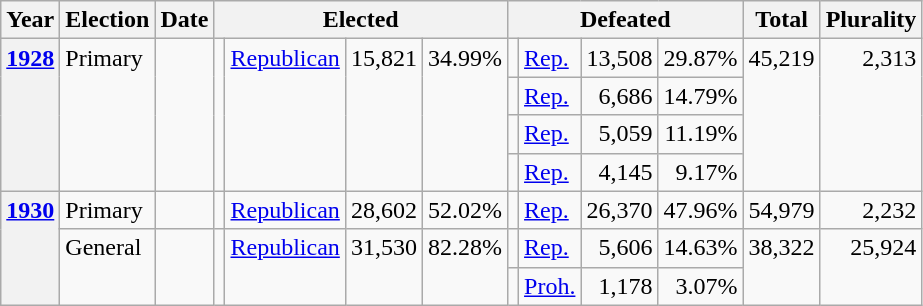<table class=wikitable>
<tr>
<th>Year</th>
<th>Election</th>
<th>Date</th>
<th ! colspan="4">Elected</th>
<th ! colspan="4">Defeated</th>
<th>Total</th>
<th>Plurality</th>
</tr>
<tr>
<th rowspan="4" valign="top"><a href='#'>1928</a></th>
<td rowspan="4" valign="top">Primary</td>
<td rowspan="4" valign="top"></td>
<td rowspan="4" valign="top"></td>
<td rowspan="4" valign="top" ><a href='#'>Republican</a></td>
<td rowspan="4" valign="top" align="right">15,821</td>
<td rowspan="4" valign="top" align="right">34.99%</td>
<td valign="top"></td>
<td valign="top" ><a href='#'>Rep.</a></td>
<td valign="top" align="right">13,508</td>
<td valign="top" align="right">29.87%</td>
<td rowspan="4" valign="top" align="right">45,219</td>
<td rowspan="4" valign="top" align="right">2,313</td>
</tr>
<tr>
<td valign="top"></td>
<td valign="top" ><a href='#'>Rep.</a></td>
<td valign="top" align="right">6,686</td>
<td valign="top" align="right">14.79%</td>
</tr>
<tr>
<td valign="top"></td>
<td valign="top" ><a href='#'>Rep.</a></td>
<td valign="top" align="right">5,059</td>
<td valign="top" align="right">11.19%</td>
</tr>
<tr>
<td valign="top"></td>
<td valign="top" ><a href='#'>Rep.</a></td>
<td valign="top" align="right">4,145</td>
<td valign="top" align="right">9.17%</td>
</tr>
<tr>
<th rowspan="3" valign="top"><a href='#'>1930</a></th>
<td valign="top">Primary</td>
<td valign="top"></td>
<td valign="top"></td>
<td valign="top" ><a href='#'>Republican</a></td>
<td valign="top" align="right">28,602</td>
<td valign="top" align="right">52.02%</td>
<td valign="top"></td>
<td valign="top" ><a href='#'>Rep.</a></td>
<td valign="top" align="right">26,370</td>
<td valign="top" align="right">47.96%</td>
<td valign="top" align="right">54,979</td>
<td valign="top" align="right">2,232</td>
</tr>
<tr>
<td rowspan="2" valign="top">General</td>
<td rowspan="2" valign="top"></td>
<td rowspan="2" valign="top"></td>
<td rowspan="2" valign="top" ><a href='#'>Republican</a></td>
<td rowspan="2" valign="top" align="right">31,530</td>
<td rowspan="2" valign="top" align="right">82.28%</td>
<td valign="top"></td>
<td valign="top" ><a href='#'>Rep.</a></td>
<td valign="top" align="right">5,606</td>
<td valign="top" align="right">14.63%</td>
<td rowspan="2" valign="top" align="right">38,322</td>
<td rowspan="2" valign="top" align="right">25,924</td>
</tr>
<tr>
<td valign="top"></td>
<td valign="top" ><a href='#'>Proh.</a></td>
<td valign="top" align="right">1,178</td>
<td valign="top" align="right">3.07%</td>
</tr>
</table>
